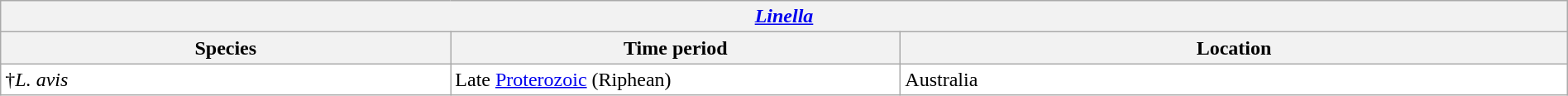<table class="wikitable sortable" style="background:white; width:100%;">
<tr>
<th colspan="5" align="center"><em><a href='#'>Linella</a></em> </th>
</tr>
<tr>
<th style=width:200px>Species</th>
<th style=width:200px>Time period</th>
<th style=width:300px>Location</th>
</tr>
<tr>
<td>†<em>L. avis</em></td>
<td>Late <a href='#'>Proterozoic</a> (Riphean)</td>
<td>Australia</td>
</tr>
</table>
